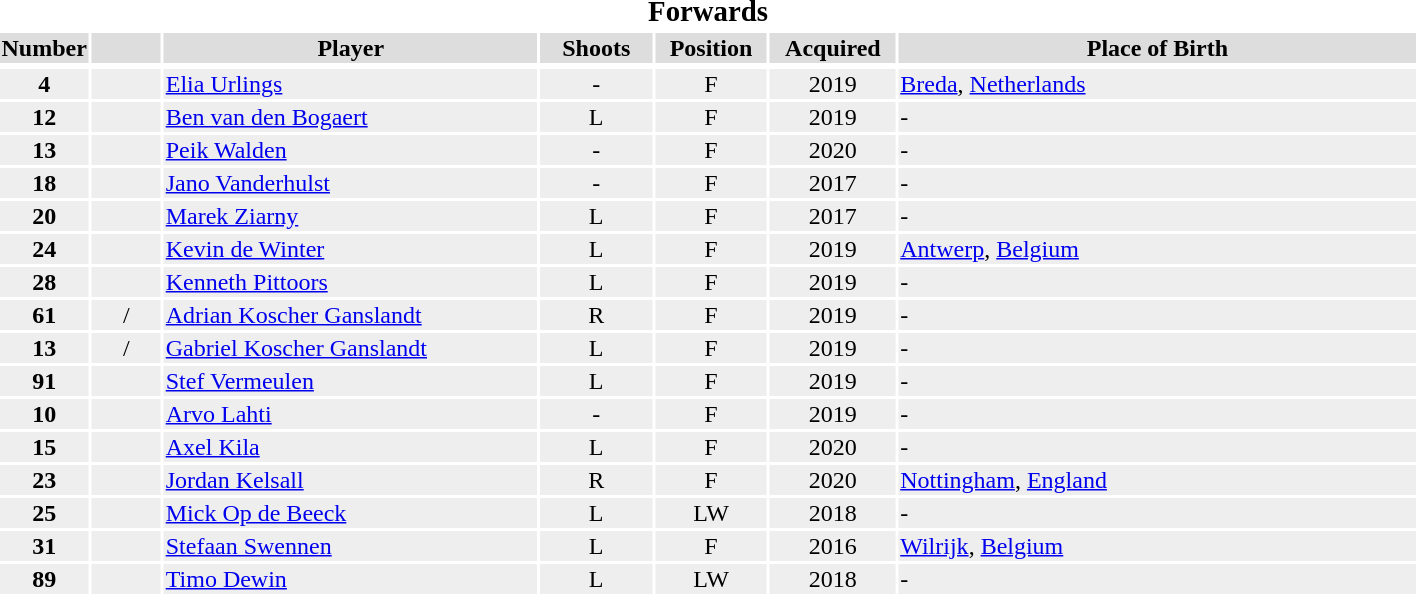<table width=75%>
<tr>
<th colspan=7><big>Forwards</big></th>
</tr>
<tr bgcolor="#dddddd">
<th width=5%>Number</th>
<th width=5%></th>
<th !width=15%>Player</th>
<th width=8%>Shoots</th>
<th width=8%>Position</th>
<th width=9%>Acquired</th>
<th width=37%>Place of Birth</th>
</tr>
<tr>
</tr>
<tr bgcolor="#eeeeee">
<td align=center><strong>4</strong></td>
<td align=center></td>
<td><a href='#'>Elia Urlings</a></td>
<td align=center>-</td>
<td align=center>F</td>
<td align=center>2019</td>
<td><a href='#'>Breda</a>, <a href='#'>Netherlands</a></td>
</tr>
<tr bgcolor="#eeeeee">
<td align=center><strong>12</strong></td>
<td align=center></td>
<td><a href='#'>Ben van den Bogaert</a></td>
<td align=center>L</td>
<td align=center>F</td>
<td align=center>2019</td>
<td>-</td>
</tr>
<tr bgcolor="#eeeeee">
<td align=center><strong>13</strong></td>
<td align=center></td>
<td><a href='#'>Peik Walden</a></td>
<td align=center>-</td>
<td align=center>F</td>
<td align=center>2020</td>
<td>-</td>
</tr>
<tr bgcolor="#eeeeee">
<td align=center><strong>18</strong></td>
<td align=center></td>
<td><a href='#'>Jano Vanderhulst</a></td>
<td align=center>-</td>
<td align=center>F</td>
<td align=center>2017</td>
<td>-</td>
</tr>
<tr bgcolor="#eeeeee">
<td align=center><strong>20</strong></td>
<td align=center></td>
<td><a href='#'>Marek Ziarny</a></td>
<td align=center>L</td>
<td align=center>F</td>
<td align=center>2017</td>
<td>-</td>
</tr>
<tr bgcolor="#eeeeee">
<td align=center><strong>24</strong></td>
<td align=center></td>
<td><a href='#'>Kevin de Winter</a></td>
<td align=center>L</td>
<td align=center>F</td>
<td align=center>2019</td>
<td><a href='#'>Antwerp</a>, <a href='#'>Belgium</a></td>
</tr>
<tr bgcolor="#eeeeee">
<td align=center><strong>28</strong></td>
<td align=center></td>
<td><a href='#'>Kenneth Pittoors</a></td>
<td align=center>L</td>
<td align=center>F</td>
<td align=center>2019</td>
<td>-</td>
</tr>
<tr bgcolor="#eeeeee">
<td align=center><strong>61</strong></td>
<td align=center>/</td>
<td><a href='#'>Adrian Koscher Ganslandt</a></td>
<td align=center>R</td>
<td align=center>F</td>
<td align=center>2019</td>
<td>-</td>
</tr>
<tr bgcolor="#eeeeee">
<td align=center><strong>13</strong></td>
<td align=center>/</td>
<td><a href='#'>Gabriel Koscher Ganslandt</a></td>
<td align=center>L</td>
<td align=center>F</td>
<td align=center>2019</td>
<td>-</td>
</tr>
<tr bgcolor="#eeeeee">
<td align=center><strong>91</strong></td>
<td align=center></td>
<td><a href='#'>Stef Vermeulen</a></td>
<td align=center>L</td>
<td align=center>F</td>
<td align=center>2019</td>
<td>-</td>
</tr>
<tr bgcolor="#eeeeee">
<td align=center><strong>10</strong></td>
<td align=center></td>
<td><a href='#'>Arvo Lahti</a></td>
<td align=center>-</td>
<td align=center>F</td>
<td align=center>2019</td>
<td>-</td>
</tr>
<tr bgcolor="#eeeeee">
<td align=center><strong>15</strong></td>
<td align=center></td>
<td><a href='#'>Axel Kila</a></td>
<td align=center>L</td>
<td align=center>F</td>
<td align=center>2020</td>
<td>-</td>
</tr>
<tr bgcolor="#eeeeee">
<td align=center><strong>23</strong></td>
<td align=center></td>
<td><a href='#'>Jordan Kelsall</a></td>
<td align=center>R</td>
<td align=center>F</td>
<td align=center>2020</td>
<td><a href='#'>Nottingham</a>, <a href='#'>England</a></td>
</tr>
<tr bgcolor="#eeeeee">
<td align=center><strong>25</strong></td>
<td align=center></td>
<td><a href='#'>Mick Op de Beeck</a></td>
<td align=center>L</td>
<td align=center>LW</td>
<td align=center>2018</td>
<td>-</td>
</tr>
<tr bgcolor="#eeeeee">
<td align=center><strong>31</strong></td>
<td align=center></td>
<td><a href='#'>Stefaan Swennen</a></td>
<td align=center>L</td>
<td align=center>F</td>
<td align=center>2016</td>
<td><a href='#'>Wilrijk</a>, <a href='#'>Belgium</a></td>
</tr>
<tr bgcolor="#eeeeee">
<td align=center><strong>89</strong></td>
<td align=center></td>
<td><a href='#'>Timo Dewin</a></td>
<td align=center>L</td>
<td align=center>LW</td>
<td align=center>2018</td>
<td>-</td>
</tr>
</table>
